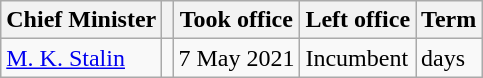<table class="wikitable">
<tr>
<th>Chief Minister</th>
<th></th>
<th>Took office</th>
<th>Left office</th>
<th>Term</th>
</tr>
<tr>
<td><a href='#'>M. K. Stalin</a></td>
<td></td>
<td>7 May 2021</td>
<td>Incumbent</td>
<td> days</td>
</tr>
</table>
